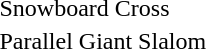<table>
<tr>
<td>Snowboard Cross</td>
<td></td>
<td></td>
<td></td>
</tr>
<tr>
<td>Parallel Giant Slalom</td>
<td></td>
<td></td>
<td></td>
</tr>
</table>
